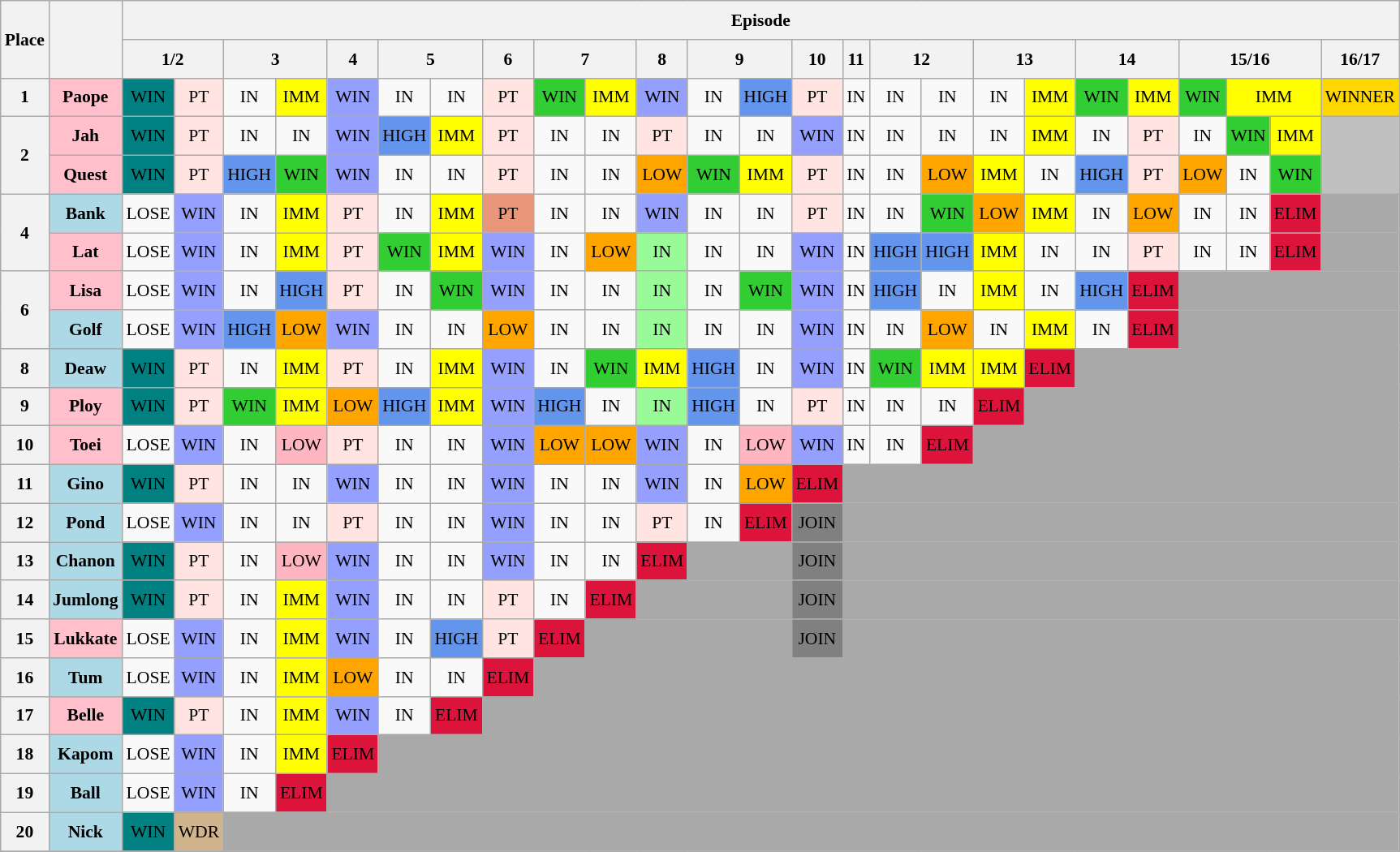<table class="wikitable" style="text-align: center; font-size:90%; line-height:25px;">
<tr>
<th rowspan="2">Place</th>
<th rowspan="2"></th>
<th colspan="30">Episode</th>
</tr>
<tr>
<th colspan="2">1/2</th>
<th colspan="2">3</th>
<th colspan="1">4</th>
<th colspan="2">5</th>
<th colspan="1">6</th>
<th colspan="2">7</th>
<th colspan="1">8</th>
<th colspan="2">9</th>
<th colspan="1">10</th>
<th colspan="1">11</th>
<th colspan="2">12</th>
<th colspan="2">13</th>
<th colspan="2">14</th>
<th colspan="3">15/16</th>
<th colspan="2">16/17</th>
</tr>
<tr>
<th>1</th>
<th style="background:pink;">Paope</th>
<td style="background:teal;">WIN</td>
<td style="background:mistyrose;">PT</td>
<td>IN</td>
<td style="background:yellow;">IMM</td>
<td style="background:#959FFD;">WIN</td>
<td>IN</td>
<td>IN</td>
<td style="background:mistyrose;">PT</td>
<td style="background:limegreen;">WIN</td>
<td style="background:yellow;">IMM</td>
<td style="background:#959FFD;">WIN</td>
<td>IN</td>
<td style="background:cornflowerblue;">HIGH</td>
<td style="background:mistyrose;">PT</td>
<td>IN</td>
<td>IN</td>
<td>IN</td>
<td>IN</td>
<td style="background:yellow;">IMM</td>
<td style="background:limegreen;">WIN</td>
<td style="background:yellow;">IMM</td>
<td style="background:limegreen;">WIN</td>
<td colspan="2" style="background:yellow;">IMM</td>
<td style="background:gold;">WINNER</td>
</tr>
<tr>
<th rowspan="2">2</th>
<th style="background:pink;">Jah</th>
<td style="background:teal;">WIN</td>
<td style="background:mistyrose;">PT</td>
<td>IN</td>
<td>IN</td>
<td style="background:#959FFD;">WIN</td>
<td style="background:cornflowerblue;">HIGH</td>
<td style="background:yellow;">IMM</td>
<td style="background:mistyrose;">PT</td>
<td>IN</td>
<td>IN</td>
<td style="background:mistyrose;">PT</td>
<td>IN</td>
<td>IN</td>
<td style="background:#959FFD;">WIN</td>
<td>IN</td>
<td>IN</td>
<td>IN</td>
<td>IN</td>
<td style="background:yellow;">IMM</td>
<td>IN</td>
<td style="background:mistyrose;">PT</td>
<td>IN</td>
<td style="background:limegreen;">WIN</td>
<td style="background:yellow;">IMM</td>
<td rowspan=2 bgcolor="silver"></td>
</tr>
<tr>
<th style="background:pink;">Quest</th>
<td style="background:teal;">WIN</td>
<td style="background:mistyrose;">PT</td>
<td style="background:cornflowerblue;">HIGH</td>
<td style="background:limegreen;">WIN</td>
<td style="background:#959FFD;">WIN</td>
<td>IN</td>
<td>IN</td>
<td style="background:mistyrose;">PT</td>
<td>IN</td>
<td>IN</td>
<td style="background:orange;">LOW</td>
<td style="background:limegreen;">WIN</td>
<td style="background:yellow;">IMM</td>
<td style="background:mistyrose;">PT</td>
<td>IN</td>
<td>IN</td>
<td style="background:orange;">LOW</td>
<td style="background:yellow;">IMM</td>
<td>IN</td>
<td style="background:cornflowerblue;">HIGH</td>
<td style="background:mistyrose;">PT</td>
<td style="background:orange;">LOW</td>
<td>IN</td>
<td style="background:limegreen;">WIN</td>
</tr>
<tr>
<th rowspan="2">4</th>
<th style="background:lightblue;">Bank</th>
<td>LOSE</td>
<td style="background:#959FFD;">WIN</td>
<td>IN</td>
<td style="background:yellow;">IMM</td>
<td style="background:mistyrose;">PT</td>
<td>IN</td>
<td style="background:yellow;">IMM</td>
<td style="background:darksalmon;">PT</td>
<td>IN</td>
<td>IN</td>
<td style="background:#959FFD;">WIN</td>
<td>IN</td>
<td>IN</td>
<td style="background:mistyrose;">PT</td>
<td>IN</td>
<td>IN</td>
<td style="background:limegreen;">WIN</td>
<td style="background:orange;">LOW</td>
<td style="background:yellow;">IMM</td>
<td>IN</td>
<td style="background:orange;">LOW</td>
<td>IN</td>
<td>IN</td>
<td style="background:crimson;">ELIM</td>
<td colspan="99" style="background:darkgrey;"></td>
</tr>
<tr>
<th style="background:pink;">Lat</th>
<td>LOSE</td>
<td style="background:#959FFD;">WIN</td>
<td>IN</td>
<td style="background:yellow;">IMM</td>
<td style="background:mistyrose;">PT</td>
<td style="background:limegreen;">WIN</td>
<td style="background:yellow;">IMM</td>
<td style="background:#959FFD;">WIN</td>
<td>IN</td>
<td style="background:orange;">LOW</td>
<td style="background:palegreen;">IN</td>
<td>IN</td>
<td>IN</td>
<td style="background:#959FFD;">WIN</td>
<td>IN</td>
<td style="background:cornflowerblue;">HIGH</td>
<td style="background:cornflowerblue;">HIGH</td>
<td style="background:yellow;">IMM</td>
<td>IN</td>
<td>IN</td>
<td style="background:mistyrose;">PT</td>
<td>IN</td>
<td>IN</td>
<td style="background:crimson;">ELIM</td>
<td colspan="99" style="background:darkgrey;"></td>
</tr>
<tr>
<th rowspan="2">6</th>
<th style="background:pink;">Lisa</th>
<td>LOSE</td>
<td style="background:#959FFD;">WIN</td>
<td>IN</td>
<td style="background:cornflowerblue;">HIGH</td>
<td style="background:mistyrose;">PT</td>
<td>IN</td>
<td style="background:limegreen;">WIN</td>
<td style="background:#959FFD;">WIN</td>
<td>IN</td>
<td>IN</td>
<td style="background:palegreen;">IN</td>
<td>IN</td>
<td style="background:limegreen;">WIN</td>
<td style="background:#959FFD;">WIN</td>
<td>IN</td>
<td style="background:cornflowerblue;">HIGH</td>
<td>IN</td>
<td style="background:yellow;">IMM</td>
<td>IN</td>
<td style="background:cornflowerblue;">HIGH</td>
<td style="background:crimson;">ELIM</td>
<td colspan="99" style="background:darkgrey;"></td>
</tr>
<tr>
<th style="background:lightblue;">Golf</th>
<td>LOSE</td>
<td style="background:#959FFD;">WIN</td>
<td style="background:cornflowerblue;">HIGH</td>
<td style="background:orange;">LOW</td>
<td style="background:#959FFD;">WIN</td>
<td>IN</td>
<td>IN</td>
<td style="background:orange;">LOW</td>
<td>IN</td>
<td>IN</td>
<td style="background:palegreen;">IN</td>
<td>IN</td>
<td>IN</td>
<td style="background:#959FFD;">WIN</td>
<td>IN</td>
<td>IN</td>
<td style="background:orange;">LOW</td>
<td>IN</td>
<td style="background:yellow;">IMM</td>
<td>IN</td>
<td style="background:crimson;">ELIM</td>
<td colspan="99" style="background:darkgrey;"></td>
</tr>
<tr>
<th>8</th>
<th style="background:lightblue;">Deaw</th>
<td style="background:teal;">WIN</td>
<td style="background:mistyrose;">PT</td>
<td>IN</td>
<td style="background:yellow;">IMM</td>
<td style="background:mistyrose;">PT</td>
<td>IN</td>
<td style="background:yellow;">IMM</td>
<td style="background:#959FFD;">WIN</td>
<td>IN</td>
<td style="background:limegreen;">WIN</td>
<td style="background:yellow;">IMM</td>
<td style="background:cornflowerblue;">HIGH</td>
<td>IN</td>
<td style="background:#959FFD;">WIN</td>
<td>IN</td>
<td style="background:limegreen;">WIN</td>
<td style="background:yellow;">IMM</td>
<td style="background:yellow;">IMM</td>
<td style="background:crimson;">ELIM</td>
<td colspan="99" style="background:darkgrey;"></td>
</tr>
<tr>
<th>9</th>
<th style="background:pink;">Ploy</th>
<td style="background:teal;">WIN</td>
<td style="background:mistyrose;">PT</td>
<td style="background:limegreen;">WIN</td>
<td style="background:yellow;">IMM</td>
<td style="background:orange;">LOW</td>
<td style="background:cornflowerblue;">HIGH</td>
<td style="background:yellow;">IMM</td>
<td style="background:#959FFD;">WIN</td>
<td style="background:cornflowerblue;">HIGH</td>
<td>IN</td>
<td style="background:palegreen;">IN</td>
<td style="background:cornflowerblue;">HIGH</td>
<td>IN</td>
<td style="background:mistyrose;">PT</td>
<td>IN</td>
<td>IN</td>
<td>IN</td>
<td style="background:crimson;">ELIM</td>
<td colspan="99" style="background:darkgrey;"></td>
</tr>
<tr>
<th>10</th>
<th style="background:pink;">Toei</th>
<td>LOSE</td>
<td style="background:#959FFD;">WIN</td>
<td>IN</td>
<td style="background:lightpink;">LOW</td>
<td style="background:mistyrose;">PT</td>
<td>IN</td>
<td>IN</td>
<td style="background:#959FFD;">WIN</td>
<td style="background:orange;">LOW</td>
<td style="background:orange;">LOW</td>
<td style="background:#959FFD;">WIN</td>
<td>IN</td>
<td style="background:lightpink;">LOW</td>
<td style="background:#959FFD;">WIN</td>
<td>IN</td>
<td>IN</td>
<td style="background:crimson;">ELIM</td>
<td colspan="99" style="background:darkgrey;"></td>
</tr>
<tr>
<th>11</th>
<th style="background:lightblue;">Gino</th>
<td style="background:teal;">WIN</td>
<td style="background:mistyrose;">PT</td>
<td>IN</td>
<td>IN</td>
<td style="background:#959FFD;">WIN</td>
<td>IN</td>
<td>IN</td>
<td style="background:#959FFD;">WIN</td>
<td>IN</td>
<td>IN</td>
<td style="background:#959FFD;">WIN</td>
<td>IN</td>
<td style="background:orange;">LOW</td>
<td style="background:crimson;">ELIM</td>
<td colspan="99" style="background:darkgrey;"></td>
</tr>
<tr>
<th>12</th>
<th style="background:lightblue;">Pond</th>
<td>LOSE</td>
<td style="background:#959FFD;">WIN</td>
<td>IN</td>
<td>IN</td>
<td style="background:mistyrose;">PT</td>
<td>IN</td>
<td>IN</td>
<td style="background:#959FFD;">WIN</td>
<td>IN</td>
<td>IN</td>
<td style="background:mistyrose;">PT</td>
<td>IN</td>
<td style="background:crimson;">ELIM</td>
<td style="background:grey;">JOIN</td>
<td colspan="99" style="background:darkgrey;"></td>
</tr>
<tr>
<th>13</th>
<th style="background:lightblue;">Chanon</th>
<td style="background:teal;">WIN</td>
<td style="background:mistyrose;">PT</td>
<td>IN</td>
<td style="background:lightpink;">LOW</td>
<td style="background:#959FFD;">WIN</td>
<td>IN</td>
<td>IN</td>
<td style="background:#959FFD;">WIN</td>
<td>IN</td>
<td>IN</td>
<td style="background:crimson;">ELIM</td>
<td colspan="2" style="background:darkgrey;"></td>
<td style="background:grey;">JOIN</td>
<td colspan="99" style="background:darkgrey;"></td>
</tr>
<tr>
<th>14</th>
<th style="background:lightblue;">Jumlong</th>
<td style="background:teal;">WIN</td>
<td style="background:mistyrose;">PT</td>
<td>IN</td>
<td style="background:yellow;">IMM</td>
<td style="background:#959FFD;">WIN</td>
<td>IN</td>
<td>IN</td>
<td style="background:mistyrose;">PT</td>
<td>IN</td>
<td style="background:crimson;">ELIM</td>
<td colspan="3" style="background:darkgrey;"></td>
<td style="background:grey;">JOIN</td>
<td colspan="99" style="background:darkgrey;"></td>
</tr>
<tr>
<th>15</th>
<th style="background:pink;">Lukkate</th>
<td>LOSE</td>
<td style="background:#959FFD;">WIN</td>
<td>IN</td>
<td style="background:yellow;">IMM</td>
<td style="background:#959FFD;">WIN</td>
<td>IN</td>
<td style="background:cornflowerblue;">HIGH</td>
<td style="background:mistyrose;">PT</td>
<td style="background:crimson;">ELIM</td>
<td colspan="4" style="background:darkgrey;"></td>
<td style="background:grey;">JOIN</td>
<td colspan="99" style="background:darkgrey;"></td>
</tr>
<tr>
<th>16</th>
<th style="background:lightblue;">Tum</th>
<td>LOSE</td>
<td style="background:#959FFD;">WIN</td>
<td>IN</td>
<td style="background:yellow;">IMM</td>
<td style="background:orange;">LOW</td>
<td>IN</td>
<td>IN</td>
<td style="background:crimson;">ELIM</td>
<td colspan="99" style="background:darkgrey;"></td>
</tr>
<tr>
<th>17</th>
<th style="background:pink;">Belle</th>
<td style="background:teal;">WIN</td>
<td style="background:mistyrose;">PT</td>
<td>IN</td>
<td style="background:yellow;">IMM</td>
<td style="background:#959FFD;">WIN</td>
<td>IN</td>
<td style="background:crimson;">ELIM</td>
<td colspan="99" style="background:darkgrey;"></td>
</tr>
<tr>
<th>18</th>
<th style="background:lightblue;">Kapom</th>
<td>LOSE</td>
<td style="background:#959FFD;">WIN</td>
<td>IN</td>
<td style="background:yellow;">IMM</td>
<td style="background:crimson;">ELIM</td>
<td colspan="99" style="background:darkgrey;"></td>
</tr>
<tr>
<th>19</th>
<th style="background:lightblue;">Ball</th>
<td>LOSE</td>
<td style="background:#959FFD;">WIN</td>
<td>IN</td>
<td style="background:crimson;">ELIM</td>
<td colspan="99" style="background:darkgrey;"></td>
</tr>
<tr>
<th>20</th>
<th style="background:lightblue;">Nick</th>
<td style="background:teal;">WIN</td>
<td style="background:tan;">WDR</td>
<td style="background:darkgrey;" colspan="35"></td>
</tr>
<tr>
</tr>
</table>
